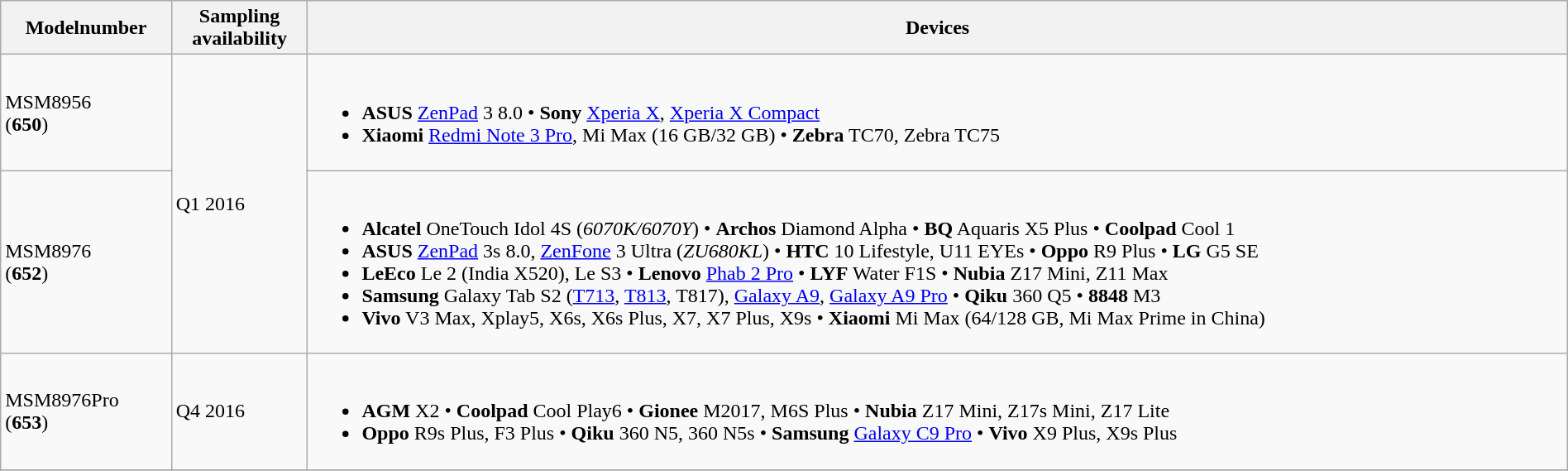<table class="wikitable" style="width:100%">
<tr>
<th>Modelnumber</th>
<th>Sampling<br>availability</th>
<th>Devices</th>
</tr>
<tr>
<td>MSM8956<br>(<strong>650</strong>)</td>
<td rowspan="2">Q1 2016</td>
<td><br><ul><li><strong>ASUS</strong> <a href='#'>ZenPad</a> 3 8.0 • <strong>Sony</strong> <a href='#'>Xperia X</a>, <a href='#'>Xperia X Compact</a></li><li><strong>Xiaomi</strong> <a href='#'>Redmi Note 3 Pro</a>, Mi Max (16 GB/32 GB) • <strong>Zebra</strong> TC70, Zebra TC75</li></ul></td>
</tr>
<tr>
<td>MSM8976<br>(<strong>652</strong>)</td>
<td><br><ul><li><strong>Alcatel</strong> OneTouch Idol 4S (<em>6070K/6070Y</em>) • <strong>Archos</strong> Diamond Alpha • <strong>BQ</strong> Aquaris X5 Plus • <strong>Coolpad</strong> Cool 1</li><li><strong>ASUS</strong> <a href='#'>ZenPad</a> 3s 8.0, <a href='#'>ZenFone</a> 3 Ultra (<em>ZU680KL</em>) • <strong>HTC</strong> 10 Lifestyle, U11 EYEs • <strong>Oppo</strong> R9 Plus • <strong>LG</strong> G5 SE</li><li><strong>LeEco</strong> Le 2 (India X520), Le S3 • <strong>Lenovo</strong> <a href='#'>Phab 2 Pro</a> • <strong>LYF</strong> Water F1S • <strong>Nubia</strong> Z17 Mini, Z11 Max</li><li><strong>Samsung</strong> Galaxy Tab S2 (<a href='#'>T713</a>, <a href='#'>T813</a>, T817), <a href='#'>Galaxy A9</a>, <a href='#'>Galaxy A9 Pro</a> • <strong>Qiku</strong> 360 Q5 • <strong>8848</strong> M3</li><li><strong>Vivo</strong> V3 Max, Xplay5, X6s, X6s Plus, X7, X7 Plus, X9s • <strong>Xiaomi</strong> Mi Max (64/128 GB, Mi Max Prime in China)</li></ul></td>
</tr>
<tr>
<td>MSM8976Pro<br>(<strong>653</strong>)</td>
<td>Q4 2016</td>
<td><br><ul><li><strong>AGM</strong> X2 • <strong>Coolpad</strong> Cool Play6 • <strong>Gionee</strong> M2017, M6S Plus • <strong>Nubia</strong> Z17 Mini, Z17s Mini, Z17 Lite</li><li><strong>Oppo</strong> R9s Plus, F3 Plus • <strong>Qiku</strong> 360 N5, 360 N5s • <strong>Samsung</strong> <a href='#'>Galaxy C9 Pro</a> • <strong>Vivo</strong> X9 Plus, X9s Plus</li></ul></td>
</tr>
<tr>
</tr>
</table>
